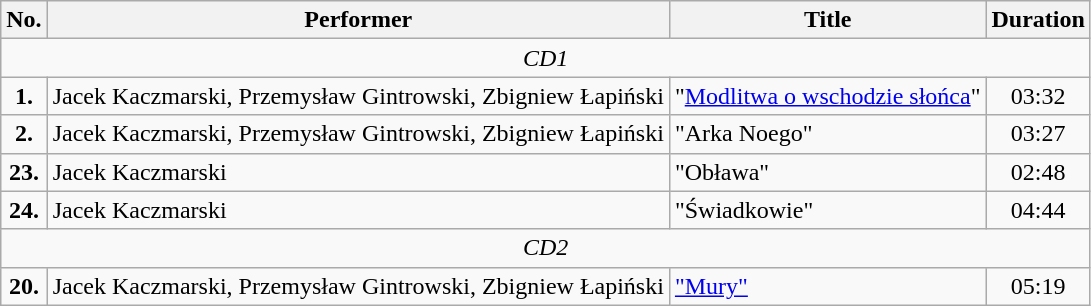<table class="wikitable">
<tr>
<th>No.</th>
<th>Performer</th>
<th>Title</th>
<th>Duration</th>
</tr>
<tr>
<td colspan="4" style="text-align:center"><em>CD1</em></td>
</tr>
<tr>
<td style="text-align:center"><strong>1.</strong></td>
<td>Jacek Kaczmarski, Przemysław Gintrowski, Zbigniew Łapiński</td>
<td>"<a href='#'>Modlitwa o wschodzie słońca</a>"</td>
<td style="text-align:center">03:32</td>
</tr>
<tr>
<td style="text-align:center"><strong>2.</strong></td>
<td>Jacek Kaczmarski, Przemysław Gintrowski, Zbigniew Łapiński</td>
<td>"Arka Noego"</td>
<td style="text-align:center">03:27</td>
</tr>
<tr>
<td style="text-align:center"><strong>23.</strong></td>
<td>Jacek Kaczmarski</td>
<td>"Obława"</td>
<td style="text-align:center">02:48</td>
</tr>
<tr>
<td style="text-align:center"><strong>24.</strong></td>
<td>Jacek Kaczmarski</td>
<td>"Świadkowie"</td>
<td style="text-align:center">04:44</td>
</tr>
<tr>
<td colspan="4" style="text-align:center"><em>CD2</em></td>
</tr>
<tr>
<td style="text-align:center"><strong>20.</strong></td>
<td>Jacek Kaczmarski, Przemysław Gintrowski, Zbigniew Łapiński</td>
<td><a href='#'>"Mury"</a></td>
<td style="text-align:center">05:19</td>
</tr>
</table>
